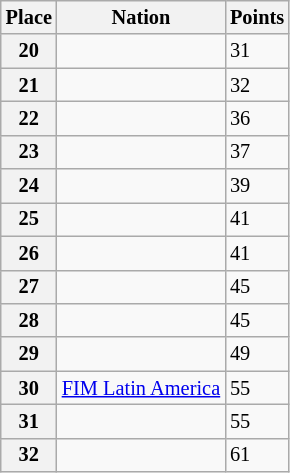<table class="wikitable" style="font-size: 85%">
<tr>
<th>Place</th>
<th>Nation</th>
<th>Points</th>
</tr>
<tr>
<th>20</th>
<td></td>
<td>31</td>
</tr>
<tr>
<th>21</th>
<td></td>
<td>32</td>
</tr>
<tr>
<th>22</th>
<td></td>
<td>36</td>
</tr>
<tr>
<th>23</th>
<td></td>
<td>37</td>
</tr>
<tr>
<th>24</th>
<td></td>
<td>39</td>
</tr>
<tr>
<th>25</th>
<td></td>
<td>41</td>
</tr>
<tr>
<th>26</th>
<td></td>
<td>41</td>
</tr>
<tr>
<th>27</th>
<td></td>
<td>45</td>
</tr>
<tr>
<th>28</th>
<td></td>
<td>45</td>
</tr>
<tr>
<th>29</th>
<td></td>
<td>49</td>
</tr>
<tr>
<th>30</th>
<td><a href='#'>FIM Latin America</a></td>
<td>55</td>
</tr>
<tr>
<th>31</th>
<td></td>
<td>55</td>
</tr>
<tr>
<th>32</th>
<td></td>
<td>61</td>
</tr>
</table>
